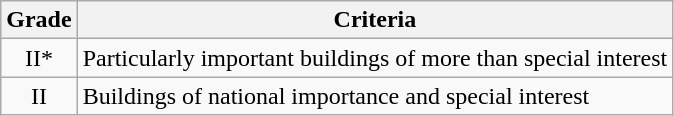<table class="wikitable">
<tr>
<th>Grade</th>
<th>Criteria</th>
</tr>
<tr>
<td align="center" >II*</td>
<td>Particularly important buildings of more than special interest</td>
</tr>
<tr>
<td align="center" >II</td>
<td>Buildings of national importance and special interest</td>
</tr>
</table>
